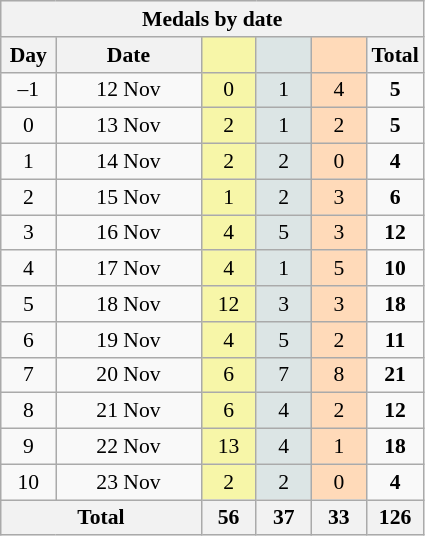<table class="wikitable" style="font-size:90%; text-align:center;">
<tr style="background:#efefef;">
<th colspan=6><strong>Medals by date</strong></th>
</tr>
<tr>
<th width=30><strong>Day</strong></th>
<th width=90><strong>Date</strong></th>
<th width=30 style="background:#F7F6A8;"></th>
<th width=30 style="background:#DCE5E5;"></th>
<th width=30 style="background:#FFDAB9;"></th>
<th width=30><strong>Total</strong></th>
</tr>
<tr>
<td>–1</td>
<td>12 Nov</td>
<td style="background:#F7F6A8;">0</td>
<td style="background:#DCE5E5;">1</td>
<td style="background:#FFDAB9;">4</td>
<td><strong>5</strong></td>
</tr>
<tr>
<td>0</td>
<td>13 Nov</td>
<td style="background:#F7F6A8;">2</td>
<td style="background:#DCE5E5;">1</td>
<td style="background:#FFDAB9;">2</td>
<td><strong>5</strong></td>
</tr>
<tr>
<td>1</td>
<td>14 Nov</td>
<td style="background:#F7F6A8;">2</td>
<td style="background:#DCE5E5;">2</td>
<td style="background:#FFDAB9;">0</td>
<td><strong>4</strong></td>
</tr>
<tr>
<td>2</td>
<td>15 Nov</td>
<td style="background:#F7F6A8;">1</td>
<td style="background:#DCE5E5;">2</td>
<td style="background:#FFDAB9;">3</td>
<td><strong>6</strong></td>
</tr>
<tr>
<td>3</td>
<td>16 Nov</td>
<td style="background:#F7F6A8;">4</td>
<td style="background:#DCE5E5;">5</td>
<td style="background:#FFDAB9;">3</td>
<td><strong>12</strong></td>
</tr>
<tr>
<td>4</td>
<td>17 Nov</td>
<td style="background:#F7F6A8;">4</td>
<td style="background:#DCE5E5;">1</td>
<td style="background:#FFDAB9;">5</td>
<td><strong>10</strong></td>
</tr>
<tr>
<td>5</td>
<td>18 Nov</td>
<td style="background:#F7F6A8;">12</td>
<td style="background:#DCE5E5;">3</td>
<td style="background:#FFDAB9;">3</td>
<td><strong>18</strong></td>
</tr>
<tr>
<td>6</td>
<td>19 Nov</td>
<td style="background:#F7F6A8;">4</td>
<td style="background:#DCE5E5;">5</td>
<td style="background:#FFDAB9;">2</td>
<td><strong>11</strong></td>
</tr>
<tr>
<td>7</td>
<td>20 Nov</td>
<td style="background:#F7F6A8;">6</td>
<td style="background:#DCE5E5;">7</td>
<td style="background:#FFDAB9;">8</td>
<td><strong>21</strong></td>
</tr>
<tr>
<td>8</td>
<td>21 Nov</td>
<td style="background:#F7F6A8;">6</td>
<td style="background:#DCE5E5;">4</td>
<td style="background:#FFDAB9;">2</td>
<td><strong>12</strong></td>
</tr>
<tr>
<td>9</td>
<td>22 Nov</td>
<td style="background:#F7F6A8;">13</td>
<td style="background:#DCE5E5;">4</td>
<td style="background:#FFDAB9;">1</td>
<td><strong>18</strong></td>
</tr>
<tr>
<td>10</td>
<td>23 Nov</td>
<td style="background:#F7F6A8;">2</td>
<td style="background:#DCE5E5;">2</td>
<td style="background:#FFDAB9;">0</td>
<td><strong>4</strong></td>
</tr>
<tr>
<th colspan="2"><strong>Total</strong></th>
<th><strong>56</strong></th>
<th><strong>37</strong></th>
<th><strong>33</strong></th>
<th><strong>126</strong></th>
</tr>
</table>
